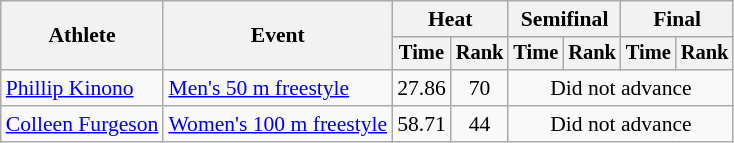<table class=wikitable style="font-size:90%">
<tr>
<th rowspan="2">Athlete</th>
<th rowspan="2">Event</th>
<th colspan="2">Heat</th>
<th colspan="2">Semifinal</th>
<th colspan="2">Final</th>
</tr>
<tr style="font-size:95%">
<th>Time</th>
<th>Rank</th>
<th>Time</th>
<th>Rank</th>
<th>Time</th>
<th>Rank</th>
</tr>
<tr align=center>
<td style="text-align:left"><a href='#'>Phillip Kinono</a></td>
<td style="text-align:left"><a href='#'>Men's 50 m freestyle</a></td>
<td>27.86</td>
<td>70</td>
<td colspan="4">Did not advance</td>
</tr>
<tr align=center>
<td style="text-align:left"><a href='#'>Colleen Furgeson</a></td>
<td style="text-align:left"><a href='#'>Women's 100 m freestyle</a></td>
<td>58.71</td>
<td>44</td>
<td colspan="4">Did not advance</td>
</tr>
</table>
